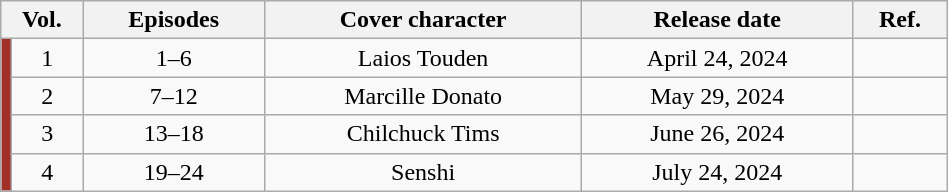<table class="wikitable" style="text-align: center; width: 50%;">
<tr>
<th colspan="2">Vol.</th>
<th>Episodes</th>
<th>Cover character</th>
<th>Release date</th>
<th>Ref.</th>
</tr>
<tr>
<td rowspan="7" width="1%" style="background: #A22F28;"></td>
<td>1</td>
<td>1–6</td>
<td>Laios Touden</td>
<td>April 24, 2024</td>
<td></td>
</tr>
<tr>
<td>2</td>
<td>7–12</td>
<td>Marcille Donato</td>
<td>May 29, 2024</td>
<td></td>
</tr>
<tr>
<td>3</td>
<td>13–18</td>
<td>Chilchuck Tims</td>
<td>June 26, 2024</td>
<td></td>
</tr>
<tr>
<td>4</td>
<td>19–24</td>
<td>Senshi</td>
<td>July 24, 2024</td>
<td></td>
</tr>
</table>
